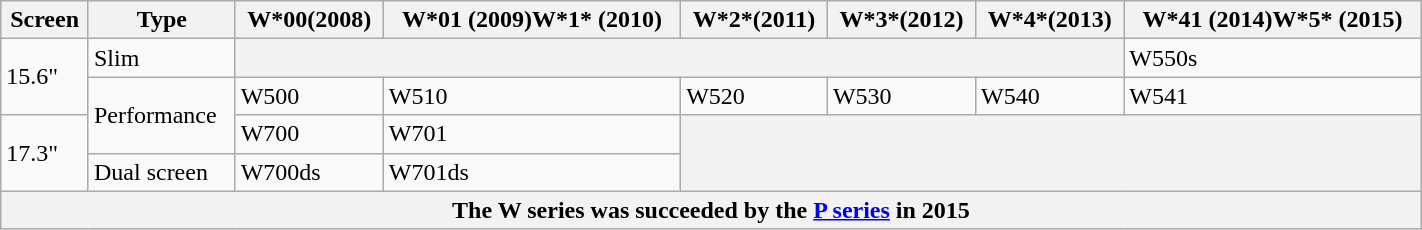<table class="wikitable mw-collapsible mw-collapsed" style="min-width: 75%;">
<tr>
<th>Screen</th>
<th>Type</th>
<th>W*00(2008)</th>
<th>W*01 (2009)W*1* (2010)</th>
<th>W*2*(2011)</th>
<th>W*3*(2012)</th>
<th>W*4*(2013)</th>
<th>W*41 (2014)W*5* (2015)</th>
</tr>
<tr>
<td rowspan="2">15.6"</td>
<td>Slim</td>
<th colspan="5"></th>
<td>W550s</td>
</tr>
<tr>
<td rowspan="2">Performance</td>
<td>W500</td>
<td>W510</td>
<td>W520</td>
<td>W530</td>
<td>W540</td>
<td>W541</td>
</tr>
<tr>
<td rowspan="2">17.3"</td>
<td>W700</td>
<td>W701</td>
<th colspan="4" rowspan="2"></th>
</tr>
<tr>
<td>Dual screen</td>
<td>W700ds</td>
<td>W701ds</td>
</tr>
<tr>
<th colspan="8">The W series was succeeded by the <a href='#'>P series</a> in 2015</th>
</tr>
</table>
